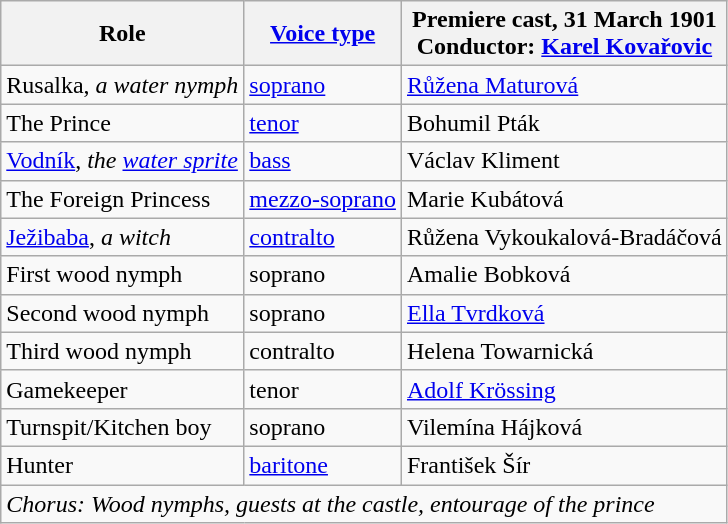<table class="wikitable">
<tr>
<th>Role</th>
<th><a href='#'>Voice type</a></th>
<th>Premiere cast, 31 March 1901<br>Conductor: <a href='#'>Karel Kovařovic</a></th>
</tr>
<tr>
<td>Rusalka, <em>a water nymph</em></td>
<td><a href='#'>soprano</a></td>
<td><a href='#'>Růžena Maturová</a></td>
</tr>
<tr>
<td>The Prince</td>
<td><a href='#'>tenor</a></td>
<td>Bohumil Pták</td>
</tr>
<tr>
<td><a href='#'>Vodník</a>, <em>the <a href='#'>water sprite</a></em></td>
<td><a href='#'>bass</a></td>
<td>Václav Kliment</td>
</tr>
<tr>
<td>The Foreign Princess</td>
<td><a href='#'>mezzo-soprano</a></td>
<td>Marie Kubátová</td>
</tr>
<tr>
<td><a href='#'>Ježibaba</a>, <em>a witch</em></td>
<td><a href='#'>contralto</a></td>
<td>Růžena Vykoukalová-Bradáčová</td>
</tr>
<tr>
<td>First wood nymph</td>
<td>soprano</td>
<td>Amalie Bobková</td>
</tr>
<tr>
<td>Second wood nymph</td>
<td>soprano</td>
<td><a href='#'>Ella Tvrdková</a></td>
</tr>
<tr>
<td>Third wood nymph</td>
<td>contralto</td>
<td>Helena Towarnická</td>
</tr>
<tr>
<td>Gamekeeper</td>
<td>tenor</td>
<td><a href='#'>Adolf Krössing</a></td>
</tr>
<tr>
<td>Turnspit/Kitchen boy</td>
<td>soprano</td>
<td>Vilemína Hájková</td>
</tr>
<tr>
<td>Hunter</td>
<td><a href='#'>baritone</a></td>
<td>František Šír</td>
</tr>
<tr>
<td colspan="3"><em>Chorus: Wood nymphs, guests at the castle, entourage of the prince</em></td>
</tr>
</table>
